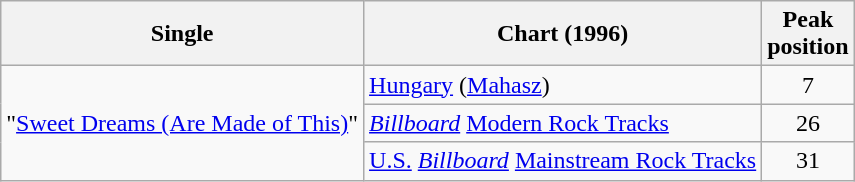<table class="wikitable">
<tr>
<th width:130px;">Single</th>
<th width:320px;">Chart (1996)</th>
<th width:50px;">Peak<br>position</th>
</tr>
<tr>
<td rowspan="3">"<a href='#'>Sweet Dreams (Are Made of This)</a>"</td>
<td><a href='#'>Hungary</a> (<a href='#'>Mahasz</a>)</td>
<td style="text-align:center;">7</td>
</tr>
<tr>
<td><em><a href='#'>Billboard</a></em> <a href='#'>Modern Rock Tracks</a></td>
<td style="text-align:center;">26</td>
</tr>
<tr>
<td><a href='#'>U.S.</a> <em><a href='#'>Billboard</a></em> <a href='#'>Mainstream Rock Tracks</a></td>
<td style="text-align:center;">31</td>
</tr>
</table>
